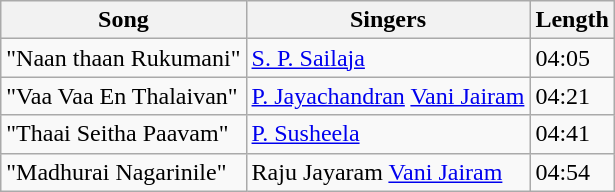<table class="wikitable">
<tr>
<th>Song</th>
<th>Singers</th>
<th>Length</th>
</tr>
<tr>
<td>"Naan thaan Rukumani"</td>
<td><a href='#'>S. P. Sailaja</a></td>
<td>04:05</td>
</tr>
<tr>
<td>"Vaa Vaa En Thalaivan"</td>
<td><a href='#'>P. Jayachandran</a> <a href='#'>Vani Jairam</a></td>
<td>04:21</td>
</tr>
<tr>
<td>"Thaai Seitha Paavam"</td>
<td><a href='#'>P. Susheela</a></td>
<td>04:41</td>
</tr>
<tr>
<td>"Madhurai Nagarinile"</td>
<td>Raju Jayaram <a href='#'>Vani Jairam</a></td>
<td>04:54</td>
</tr>
</table>
